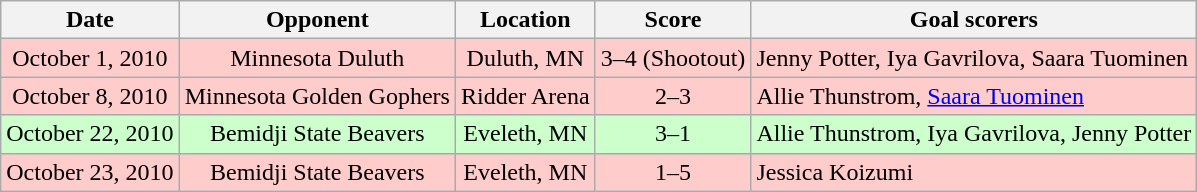<table class="wikitable" style="text-align:center">
<tr>
<th>Date</th>
<th>Opponent</th>
<th>Location</th>
<th>Score</th>
<th>Goal scorers</th>
</tr>
<tr bgcolor=#FFCCCC>
<td>October 1, 2010</td>
<td>Minnesota Duluth</td>
<td>Duluth, MN</td>
<td>3–4 (Shootout)</td>
<td align=left>Jenny Potter, Iya Gavrilova, Saara Tuominen</td>
</tr>
<tr bgcolor=#FFCCCC>
<td>October 8, 2010</td>
<td>Minnesota Golden Gophers</td>
<td>Ridder Arena</td>
<td>2–3</td>
<td align=left>Allie Thunstrom, <a href='#'>Saara Tuominen</a></td>
</tr>
<tr bgcolor=#CCFFCC>
<td>October 22, 2010</td>
<td>Bemidji State Beavers</td>
<td>Eveleth, MN</td>
<td>3–1</td>
<td align=left>Allie Thunstrom, Iya Gavrilova, Jenny Potter</td>
</tr>
<tr bgcolor=#FFCCCC>
<td>October 23, 2010</td>
<td>Bemidji State Beavers</td>
<td>Eveleth, MN</td>
<td>1–5</td>
<td align=left>Jessica Koizumi</td>
</tr>
</table>
